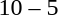<table style="text-align:center">
<tr>
<th width=200></th>
<th width=100></th>
<th width=200></th>
</tr>
<tr>
<td align=right><strong></strong></td>
<td>10 – 5</td>
<td align=left></td>
</tr>
</table>
